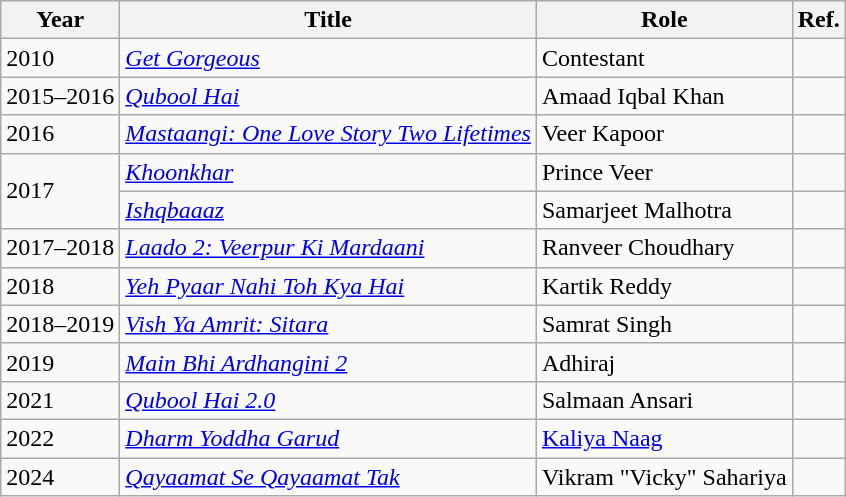<table class="wikitable">
<tr>
<th>Year</th>
<th>Title</th>
<th>Role</th>
<th>Ref.</th>
</tr>
<tr>
<td>2010</td>
<td><em><a href='#'>Get Gorgeous</a></em></td>
<td>Contestant</td>
<td></td>
</tr>
<tr>
<td>2015–2016</td>
<td><em><a href='#'>Qubool Hai</a></em></td>
<td>Amaad Iqbal Khan</td>
<td></td>
</tr>
<tr>
<td>2016</td>
<td><em><a href='#'>Mastaangi: One Love Story Two Lifetimes</a></em></td>
<td>Veer Kapoor</td>
<td></td>
</tr>
<tr>
<td rowspan="2">2017</td>
<td><em><a href='#'>Khoonkhar</a></em></td>
<td>Prince Veer</td>
<td></td>
</tr>
<tr>
<td><em><a href='#'>Ishqbaaaz</a></em></td>
<td>Samarjeet Malhotra</td>
<td></td>
</tr>
<tr>
<td>2017–2018</td>
<td><em><a href='#'>Laado 2: Veerpur Ki Mardaani</a></em></td>
<td>Ranveer Choudhary</td>
<td></td>
</tr>
<tr>
<td>2018</td>
<td><em><a href='#'>Yeh Pyaar Nahi Toh Kya Hai</a></em></td>
<td>Kartik Reddy</td>
<td></td>
</tr>
<tr>
<td>2018–2019</td>
<td><em><a href='#'>Vish Ya Amrit: Sitara</a></em></td>
<td>Samrat Singh</td>
<td></td>
</tr>
<tr>
<td>2019</td>
<td><em><a href='#'>Main Bhi Ardhangini 2</a></em></td>
<td>Adhiraj</td>
<td></td>
</tr>
<tr>
<td>2021</td>
<td><em><a href='#'>Qubool Hai 2.0 </a> </em></td>
<td>Salmaan Ansari</td>
<td></td>
</tr>
<tr>
<td>2022</td>
<td><em><a href='#'>Dharm Yoddha Garud</a></em></td>
<td><a href='#'>Kaliya Naag</a></td>
<td></td>
</tr>
<tr>
<td>2024</td>
<td><em><a href='#'>Qayaamat Se Qayaamat Tak</a></em></td>
<td>Vikram "Vicky" Sahariya</td>
<td></td>
</tr>
</table>
